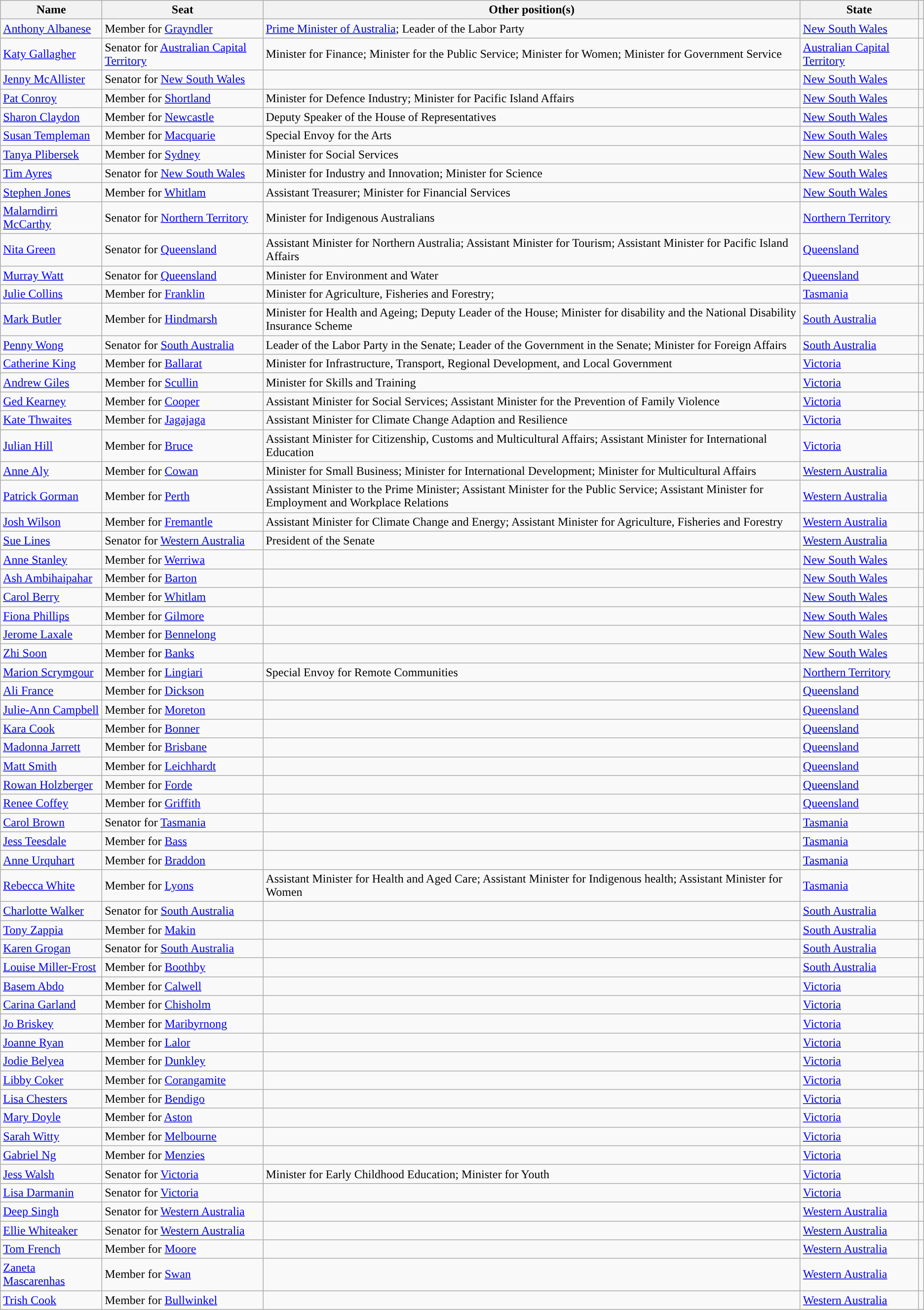<table class="wikitable" style="vertical-align:bottom;">
<tr>
<th>Name</th>
<th>Seat</th>
<th>Other position(s)</th>
<th>State</th>
<th></th>
</tr>
<tr>
<td><a href='#'>Anthony Albanese</a></td>
<td>Member for <a href='#'>Grayndler</a></td>
<td><a href='#'>Prime Minister of Australia</a>; Leader of the Labor Party</td>
<td><a href='#'>New South Wales</a></td>
<td align="center"></td>
</tr>
<tr>
<td><a href='#'>Katy Gallagher</a></td>
<td>Senator for <a href='#'>Australian Capital Territory</a></td>
<td>Minister for Finance; Minister for the Public Service; Minister for Women; Minister for Government Service</td>
<td><a href='#'>Australian Capital Territory</a></td>
<td align="center"></td>
</tr>
<tr>
<td><a href='#'>Jenny McAllister</a></td>
<td>Senator for <a href='#'>New South Wales</a></td>
<td></td>
<td><a href='#'>New South Wales</a></td>
<td align="center"></td>
</tr>
<tr>
<td><a href='#'>Pat Conroy</a></td>
<td>Member for <a href='#'>Shortland</a></td>
<td>Minister for Defence Industry; Minister for Pacific Island Affairs</td>
<td><a href='#'>New South Wales</a></td>
<td align="center"></td>
</tr>
<tr>
<td><a href='#'>Sharon Claydon</a></td>
<td>Member for <a href='#'>Newcastle</a></td>
<td>Deputy Speaker of the House of Representatives</td>
<td><a href='#'>New South Wales</a></td>
<td align="center"></td>
</tr>
<tr>
<td><a href='#'>Susan Templeman</a></td>
<td>Member for <a href='#'>Macquarie</a></td>
<td>Special Envoy for the Arts</td>
<td><a href='#'>New South Wales</a></td>
<td align="center"></td>
</tr>
<tr>
<td><a href='#'>Tanya Plibersek</a></td>
<td>Member for <a href='#'>Sydney</a></td>
<td>Minister for Social Services</td>
<td><a href='#'>New South Wales</a></td>
<td align="center"></td>
</tr>
<tr>
<td><a href='#'>Tim Ayres</a></td>
<td>Senator for <a href='#'>New South Wales</a></td>
<td>Minister for Industry and Innovation; Minister for Science</td>
<td><a href='#'>New South Wales</a></td>
<td align="center"></td>
</tr>
<tr>
<td><a href='#'>Stephen Jones</a></td>
<td>Member for <a href='#'>Whitlam</a></td>
<td>Assistant Treasurer; Minister for Financial Services</td>
<td><a href='#'>New South Wales</a></td>
<td align="center"></td>
</tr>
<tr>
<td><a href='#'>Malarndirri McCarthy</a></td>
<td>Senator for <a href='#'>Northern Territory</a></td>
<td>Minister for Indigenous Australians</td>
<td><a href='#'>Northern Territory</a></td>
<td align="center"></td>
</tr>
<tr>
<td><a href='#'>Nita Green</a></td>
<td>Senator for <a href='#'>Queensland</a></td>
<td>Assistant Minister for Northern Australia; Assistant Minister for Tourism; Assistant Minister for Pacific Island Affairs</td>
<td><a href='#'>Queensland</a></td>
<td align="center"></td>
</tr>
<tr>
<td><a href='#'>Murray Watt</a></td>
<td>Senator for <a href='#'>Queensland</a></td>
<td>Minister for Environment and Water</td>
<td><a href='#'>Queensland</a></td>
<td align="center"></td>
</tr>
<tr>
<td><a href='#'>Julie Collins</a></td>
<td>Member for <a href='#'>Franklin</a></td>
<td>Minister for Agriculture, Fisheries and Forestry;</td>
<td><a href='#'>Tasmania</a></td>
<td align="center"></td>
</tr>
<tr>
<td><a href='#'>Mark Butler</a></td>
<td>Member for <a href='#'>Hindmarsh</a></td>
<td>Minister for Health and Ageing; Deputy Leader of the House; Minister for disability and the National Disability Insurance Scheme</td>
<td><a href='#'>South Australia</a></td>
<td align="center"></td>
</tr>
<tr>
<td><a href='#'>Penny Wong</a></td>
<td>Senator for <a href='#'>South Australia</a></td>
<td>Leader of the Labor Party in the Senate; Leader of the Government in the Senate; Minister for Foreign Affairs</td>
<td><a href='#'>South Australia</a></td>
<td align="center"></td>
</tr>
<tr>
<td><a href='#'>Catherine King</a></td>
<td>Member for <a href='#'>Ballarat</a></td>
<td>Minister for Infrastructure, Transport, Regional Development, and Local Government</td>
<td><a href='#'>Victoria</a></td>
<td align="center"></td>
</tr>
<tr>
<td><a href='#'>Andrew Giles</a></td>
<td>Member for <a href='#'>Scullin</a></td>
<td>Minister for Skills and Training</td>
<td><a href='#'>Victoria</a></td>
<td align="center"></td>
</tr>
<tr>
<td><a href='#'>Ged Kearney</a></td>
<td>Member for <a href='#'>Cooper</a></td>
<td>Assistant Minister for Social Services; Assistant Minister for the Prevention of Family Violence</td>
<td><a href='#'>Victoria</a></td>
<td align="center"></td>
</tr>
<tr>
<td><a href='#'>Kate Thwaites</a></td>
<td>Member for <a href='#'>Jagajaga</a></td>
<td>Assistant Minister for Climate Change Adaption and Resilience</td>
<td><a href='#'>Victoria</a></td>
<td align="center"></td>
</tr>
<tr>
<td><a href='#'>Julian Hill</a></td>
<td>Member for <a href='#'>Bruce</a></td>
<td>Assistant Minister for Citizenship, Customs and Multicultural Affairs; Assistant Minister for International Education</td>
<td><a href='#'>Victoria</a></td>
<td align="center"></td>
</tr>
<tr>
<td><a href='#'>Anne Aly</a></td>
<td>Member for <a href='#'>Cowan</a></td>
<td>Minister for Small Business; Minister for International Development; Minister for Multicultural Affairs</td>
<td><a href='#'>Western Australia</a></td>
<td align="center"></td>
</tr>
<tr>
<td><a href='#'>Patrick Gorman</a></td>
<td>Member for <a href='#'>Perth</a></td>
<td>Assistant Minister to the Prime Minister; Assistant Minister for the Public Service; Assistant Minister for Employment and Workplace Relations</td>
<td><a href='#'>Western Australia</a></td>
<td align="center"></td>
</tr>
<tr>
<td><a href='#'>Josh Wilson</a></td>
<td>Member for <a href='#'>Fremantle</a></td>
<td>Assistant Minister for Climate Change and Energy; Assistant Minister for Agriculture, Fisheries and Forestry</td>
<td><a href='#'>Western Australia</a></td>
<td align="center"></td>
</tr>
<tr>
<td><a href='#'>Sue Lines</a></td>
<td>Senator for <a href='#'>Western Australia</a></td>
<td>President of the Senate</td>
<td><a href='#'>Western Australia</a></td>
<td align="center"></td>
</tr>
<tr>
<td><a href='#'>Anne Stanley</a></td>
<td>Member for <a href='#'>Werriwa</a></td>
<td></td>
<td><a href='#'>New South Wales</a></td>
<td align="center"></td>
</tr>
<tr>
<td><a href='#'>Ash Ambihaipahar</a></td>
<td>Member for <a href='#'>Barton</a></td>
<td></td>
<td><a href='#'>New South Wales</a></td>
<td align="center"></td>
</tr>
<tr>
<td><a href='#'>Carol Berry</a></td>
<td>Member for <a href='#'>Whitlam</a></td>
<td></td>
<td><a href='#'>New South Wales</a></td>
<td align="center"></td>
</tr>
<tr>
<td><a href='#'>Fiona Phillips</a></td>
<td>Member for <a href='#'>Gilmore</a></td>
<td></td>
<td><a href='#'>New South Wales</a></td>
<td align="center"></td>
</tr>
<tr>
<td><a href='#'>Jerome Laxale</a></td>
<td>Member for <a href='#'>Bennelong</a></td>
<td></td>
<td><a href='#'>New South Wales</a></td>
<td align="center"></td>
</tr>
<tr>
<td><a href='#'>Zhi Soon</a></td>
<td>Member for <a href='#'>Banks</a></td>
<td></td>
<td><a href='#'>New South Wales</a></td>
<td align="center"></td>
</tr>
<tr>
<td><a href='#'>Marion Scrymgour</a></td>
<td>Member for <a href='#'>Lingiari</a></td>
<td>Special Envoy for Remote Communities</td>
<td><a href='#'>Northern Territory</a></td>
<td align="center"></td>
</tr>
<tr>
<td><a href='#'>Ali France</a></td>
<td>Member for <a href='#'>Dickson</a></td>
<td></td>
<td><a href='#'>Queensland</a></td>
<td align="center"></td>
</tr>
<tr>
<td><a href='#'>Julie-Ann Campbell</a></td>
<td>Member for <a href='#'>Moreton</a></td>
<td></td>
<td><a href='#'>Queensland</a></td>
<td align="center"></td>
</tr>
<tr>
<td><a href='#'>Kara Cook</a></td>
<td>Member for <a href='#'>Bonner</a></td>
<td></td>
<td><a href='#'>Queensland</a></td>
<td align="center"></td>
</tr>
<tr>
<td><a href='#'>Madonna Jarrett</a></td>
<td>Member for <a href='#'>Brisbane</a></td>
<td></td>
<td><a href='#'>Queensland</a></td>
<td align="center"></td>
</tr>
<tr>
<td><a href='#'>Matt Smith</a></td>
<td>Member for <a href='#'>Leichhardt</a></td>
<td></td>
<td><a href='#'>Queensland</a></td>
<td align="center"></td>
</tr>
<tr>
<td><a href='#'>Rowan Holzberger</a></td>
<td>Member for <a href='#'>Forde</a></td>
<td></td>
<td><a href='#'>Queensland</a></td>
<td align="center”"></td>
</tr>
<tr>
<td><a href='#'>Renee Coffey</a></td>
<td>Member for <a href='#'>Griffith</a></td>
<td></td>
<td><a href='#'>Queensland</a></td>
<td align="center"></td>
</tr>
<tr>
<td><a href='#'>Carol Brown</a></td>
<td>Senator for <a href='#'>Tasmania</a></td>
<td></td>
<td><a href='#'>Tasmania</a></td>
<td align="center"></td>
</tr>
<tr>
<td><a href='#'>Jess Teesdale</a></td>
<td>Member for <a href='#'>Bass</a></td>
<td></td>
<td><a href='#'>Tasmania</a></td>
<td align="center"></td>
</tr>
<tr>
<td><a href='#'>Anne Urquhart</a></td>
<td>Member for <a href='#'>Braddon</a></td>
<td></td>
<td><a href='#'>Tasmania</a></td>
<td align="center"></td>
</tr>
<tr>
<td><a href='#'>Rebecca White</a></td>
<td>Member for <a href='#'>Lyons</a></td>
<td>Assistant Minister for Health and Aged Care; Assistant Minister for Indigenous health; Assistant Minister for Women</td>
<td><a href='#'>Tasmania</a></td>
<td align="center"></td>
</tr>
<tr>
<td><a href='#'>Charlotte Walker</a></td>
<td>Senator for <a href='#'>South Australia</a></td>
<td></td>
<td><a href='#'>South Australia</a></td>
<td align="center"></td>
</tr>
<tr>
<td><a href='#'>Tony Zappia</a></td>
<td>Member for <a href='#'>Makin</a></td>
<td></td>
<td><a href='#'>South Australia</a></td>
<td align="center"></td>
</tr>
<tr>
<td><a href='#'>Karen Grogan</a></td>
<td>Senator for <a href='#'>South Australia</a></td>
<td></td>
<td><a href='#'>South Australia</a></td>
<td align="center"></td>
</tr>
<tr>
<td><a href='#'>Louise Miller-Frost</a></td>
<td>Member for <a href='#'>Boothby</a></td>
<td></td>
<td><a href='#'>South Australia</a></td>
<td align="center"></td>
</tr>
<tr>
<td><a href='#'>Basem Abdo</a></td>
<td>Member for <a href='#'>Calwell</a></td>
<td></td>
<td><a href='#'>Victoria</a></td>
<td align="center"></td>
</tr>
<tr>
<td><a href='#'>Carina Garland</a></td>
<td>Member for <a href='#'>Chisholm</a></td>
<td></td>
<td><a href='#'>Victoria</a></td>
<td align="center"></td>
</tr>
<tr>
<td><a href='#'>Jo Briskey</a></td>
<td>Member for <a href='#'>Maribyrnong</a></td>
<td></td>
<td><a href='#'>Victoria</a></td>
<td align="center"></td>
</tr>
<tr>
<td><a href='#'>Joanne Ryan</a></td>
<td>Member for <a href='#'>Lalor</a></td>
<td></td>
<td><a href='#'>Victoria</a></td>
<td align="center"></td>
</tr>
<tr>
<td><a href='#'>Jodie Belyea</a></td>
<td>Member for <a href='#'>Dunkley</a></td>
<td></td>
<td><a href='#'>Victoria</a></td>
<td align="center"></td>
</tr>
<tr>
<td><a href='#'>Libby Coker</a></td>
<td>Member for <a href='#'>Corangamite</a></td>
<td></td>
<td><a href='#'>Victoria</a></td>
<td align="center"></td>
</tr>
<tr>
<td><a href='#'>Lisa Chesters</a></td>
<td>Member for <a href='#'>Bendigo</a></td>
<td></td>
<td><a href='#'>Victoria</a></td>
<td align="center"></td>
</tr>
<tr>
<td><a href='#'>Mary Doyle</a></td>
<td>Member for <a href='#'>Aston</a></td>
<td></td>
<td><a href='#'>Victoria</a></td>
<td align="center"></td>
</tr>
<tr>
<td><a href='#'>Sarah Witty</a></td>
<td>Member for <a href='#'>Melbourne</a></td>
<td></td>
<td><a href='#'>Victoria</a></td>
<td align="center"></td>
</tr>
<tr>
<td><a href='#'>Gabriel Ng</a></td>
<td>Member for <a href='#'>Menzies</a></td>
<td></td>
<td><a href='#'>Victoria</a></td>
<td align="center"></td>
</tr>
<tr>
<td><a href='#'>Jess Walsh</a></td>
<td>Senator for <a href='#'>Victoria</a></td>
<td>Minister for Early Childhood Education; Minister for Youth</td>
<td><a href='#'>Victoria</a></td>
<td align="center"></td>
</tr>
<tr>
<td><a href='#'>Lisa Darmanin</a></td>
<td>Senator for <a href='#'>Victoria</a></td>
<td></td>
<td><a href='#'>Victoria</a></td>
<td align="center"></td>
</tr>
<tr>
<td><a href='#'>Deep Singh</a></td>
<td>Senator for <a href='#'>Western Australia</a></td>
<td></td>
<td><a href='#'>Western Australia</a></td>
<td align="center"></td>
</tr>
<tr>
<td><a href='#'>Ellie Whiteaker</a></td>
<td>Senator for <a href='#'>Western Australia</a></td>
<td></td>
<td><a href='#'>Western Australia</a></td>
<td align="center"></td>
</tr>
<tr>
<td><a href='#'>Tom French</a></td>
<td>Member for <a href='#'>Moore</a></td>
<td></td>
<td><a href='#'>Western Australia</a></td>
<td align="center"></td>
</tr>
<tr>
<td><a href='#'>Zaneta Mascarenhas</a></td>
<td>Member for <a href='#'>Swan</a></td>
<td></td>
<td><a href='#'>Western Australia</a></td>
<td align="center"></td>
</tr>
<tr>
<td><a href='#'>Trish Cook</a></td>
<td>Member for <a href='#'>Bullwinkel</a></td>
<td></td>
<td><a href='#'>Western Australia</a></td>
<td align="center"></td>
</tr>
</table>
